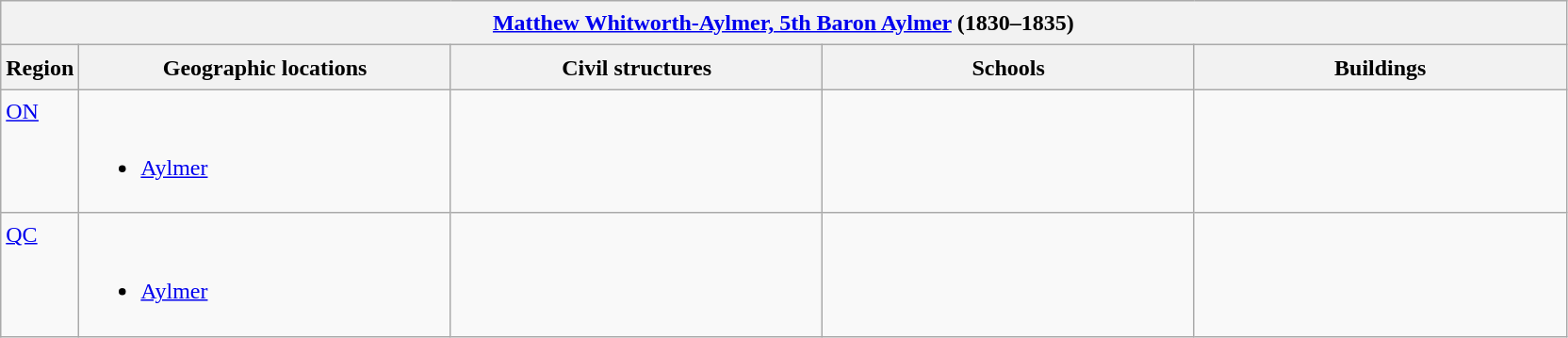<table class="wikitable sortable" style="font-size:1.00em; line-height:1.5em;">
<tr>
<th colspan="5"> <a href='#'>Matthew Whitworth-Aylmer, 5th Baron Aylmer</a> (1830–1835)</th>
</tr>
<tr>
<th width="5%">Region</th>
<th width="23.75%">Geographic locations</th>
<th width="23.75%">Civil structures</th>
<th width="23.75%">Schools</th>
<th width="23.75%">Buildings</th>
</tr>
<tr>
<td align=left valign=top> <a href='#'>ON</a></td>
<td align=left valign=top><br><ul><li><a href='#'>Aylmer</a></li></ul></td>
<td></td>
<td></td>
<td></td>
</tr>
<tr>
<td align=left valign=top> <a href='#'>QC</a></td>
<td align=left valign=top><br><ul><li><a href='#'>Aylmer</a></li></ul></td>
<td></td>
<td></td>
<td></td>
</tr>
</table>
